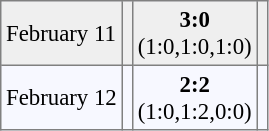<table bgcolor="#f7f8ff" cellpadding="3" cellspacing="0" border="1" style="font-size: 95%; border: gray solid 1px; border-collapse: collapse;">
<tr bgcolor="#EFEFEF">
<td>February 11</td>
<td></td>
<td align="center"><strong>3:0</strong><br>(1:0,1:0,1:0)</td>
<td></td>
</tr>
<tr>
<td>February 12</td>
<td></td>
<td align="center"><strong>2:2</strong><br>(1:0,1:2,0:0)</td>
<td></td>
</tr>
</table>
